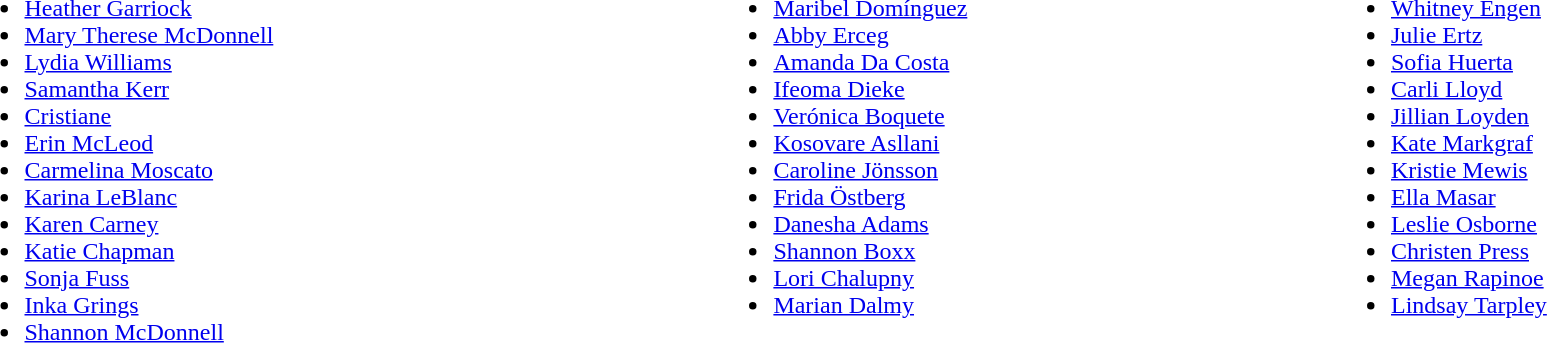<table width="100%">
<tr>
<td valign="top"><br><ul><li> <a href='#'>Heather Garriock</a></li><li> <a href='#'>Mary Therese McDonnell</a></li><li> <a href='#'>Lydia Williams</a></li><li> <a href='#'>Samantha Kerr</a></li><li> <a href='#'>Cristiane</a></li><li> <a href='#'>Erin McLeod</a></li><li> <a href='#'>Carmelina Moscato</a></li><li> <a href='#'>Karina LeBlanc</a></li><li> <a href='#'>Karen Carney</a></li><li> <a href='#'>Katie Chapman</a></li><li> <a href='#'>Sonja Fuss</a></li><li> <a href='#'>Inka Grings</a></li><li> <a href='#'>Shannon McDonnell</a></li></ul></td>
<td valign="top"><br><ul><li> <a href='#'>Maribel Domínguez</a></li><li> <a href='#'>Abby Erceg</a></li><li> <a href='#'>Amanda Da Costa</a></li><li> <a href='#'>Ifeoma Dieke</a></li><li> <a href='#'>Verónica Boquete</a></li><li> <a href='#'>Kosovare Asllani</a></li><li> <a href='#'>Caroline Jönsson</a></li><li> <a href='#'>Frida Östberg</a></li><li> <a href='#'>Danesha Adams</a></li><li> <a href='#'>Shannon Boxx</a></li><li> <a href='#'>Lori Chalupny</a></li><li> <a href='#'>Marian Dalmy</a></li></ul></td>
<td valign="top"><br><ul><li> <a href='#'>Whitney Engen</a></li><li> <a href='#'>Julie Ertz</a></li><li> <a href='#'>Sofia Huerta</a></li><li> <a href='#'>Carli Lloyd</a></li><li> <a href='#'>Jillian Loyden</a></li><li> <a href='#'>Kate Markgraf</a></li><li> <a href='#'>Kristie Mewis</a></li><li> <a href='#'>Ella Masar</a></li><li> <a href='#'>Leslie Osborne</a></li><li> <a href='#'>Christen Press</a></li><li> <a href='#'>Megan Rapinoe</a></li><li> <a href='#'>Lindsay Tarpley</a></li></ul></td>
</tr>
</table>
